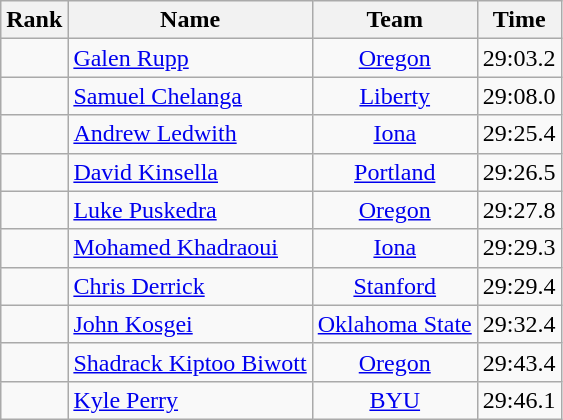<table class="wikitable sortable" style="text-align:center">
<tr>
<th>Rank</th>
<th>Name</th>
<th>Team</th>
<th>Time</th>
</tr>
<tr>
<td></td>
<td align=left> <a href='#'>Galen Rupp</a></td>
<td><a href='#'>Oregon</a></td>
<td>29:03.2</td>
</tr>
<tr>
<td></td>
<td align=left> <a href='#'>Samuel Chelanga</a></td>
<td><a href='#'>Liberty</a></td>
<td>29:08.0</td>
</tr>
<tr>
<td></td>
<td align=left> <a href='#'>Andrew Ledwith</a></td>
<td><a href='#'>Iona</a></td>
<td>29:25.4</td>
</tr>
<tr>
<td></td>
<td align=left> <a href='#'>David Kinsella</a></td>
<td><a href='#'>Portland</a></td>
<td>29:26.5</td>
</tr>
<tr>
<td></td>
<td align=left> <a href='#'>Luke Puskedra</a></td>
<td><a href='#'>Oregon</a></td>
<td>29:27.8</td>
</tr>
<tr>
<td></td>
<td align=left> <a href='#'>Mohamed Khadraoui</a></td>
<td><a href='#'>Iona</a></td>
<td>29:29.3</td>
</tr>
<tr>
<td></td>
<td align=left> <a href='#'>Chris Derrick</a></td>
<td><a href='#'>Stanford</a></td>
<td>29:29.4</td>
</tr>
<tr>
<td></td>
<td align=left> <a href='#'>John Kosgei</a></td>
<td><a href='#'>Oklahoma State</a></td>
<td>29:32.4</td>
</tr>
<tr>
<td></td>
<td align=left> <a href='#'>Shadrack Kiptoo Biwott</a></td>
<td><a href='#'>Oregon</a></td>
<td>29:43.4</td>
</tr>
<tr>
<td></td>
<td align=left> <a href='#'>Kyle Perry</a></td>
<td><a href='#'>BYU</a></td>
<td>29:46.1</td>
</tr>
</table>
